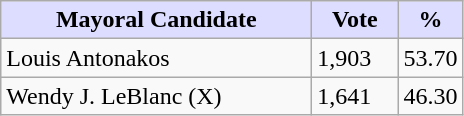<table class="wikitable">
<tr>
<th style="background:#ddf; width:200px;">Mayoral Candidate</th>
<th style="background:#ddf; width:50px;">Vote</th>
<th style="background:#ddf; width:30px;">%</th>
</tr>
<tr>
<td>Louis Antonakos</td>
<td>1,903</td>
<td>53.70</td>
</tr>
<tr>
<td>Wendy J. LeBlanc (X)</td>
<td>1,641</td>
<td>46.30</td>
</tr>
</table>
